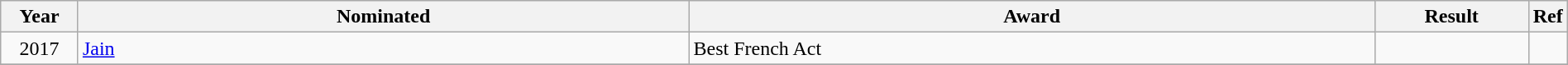<table class="wikitable" style="width:100%;">
<tr>
<th width=5%>Year</th>
<th style="width:40%;">Nominated</th>
<th style="width:45%;">Award</th>
<th style="width:10%;">Result</th>
<th style="width:5%;">Ref</th>
</tr>
<tr>
<td align="center">2017</td>
<td><a href='#'>Jain</a></td>
<td>Best French Act</td>
<td></td>
<td></td>
</tr>
<tr>
</tr>
</table>
